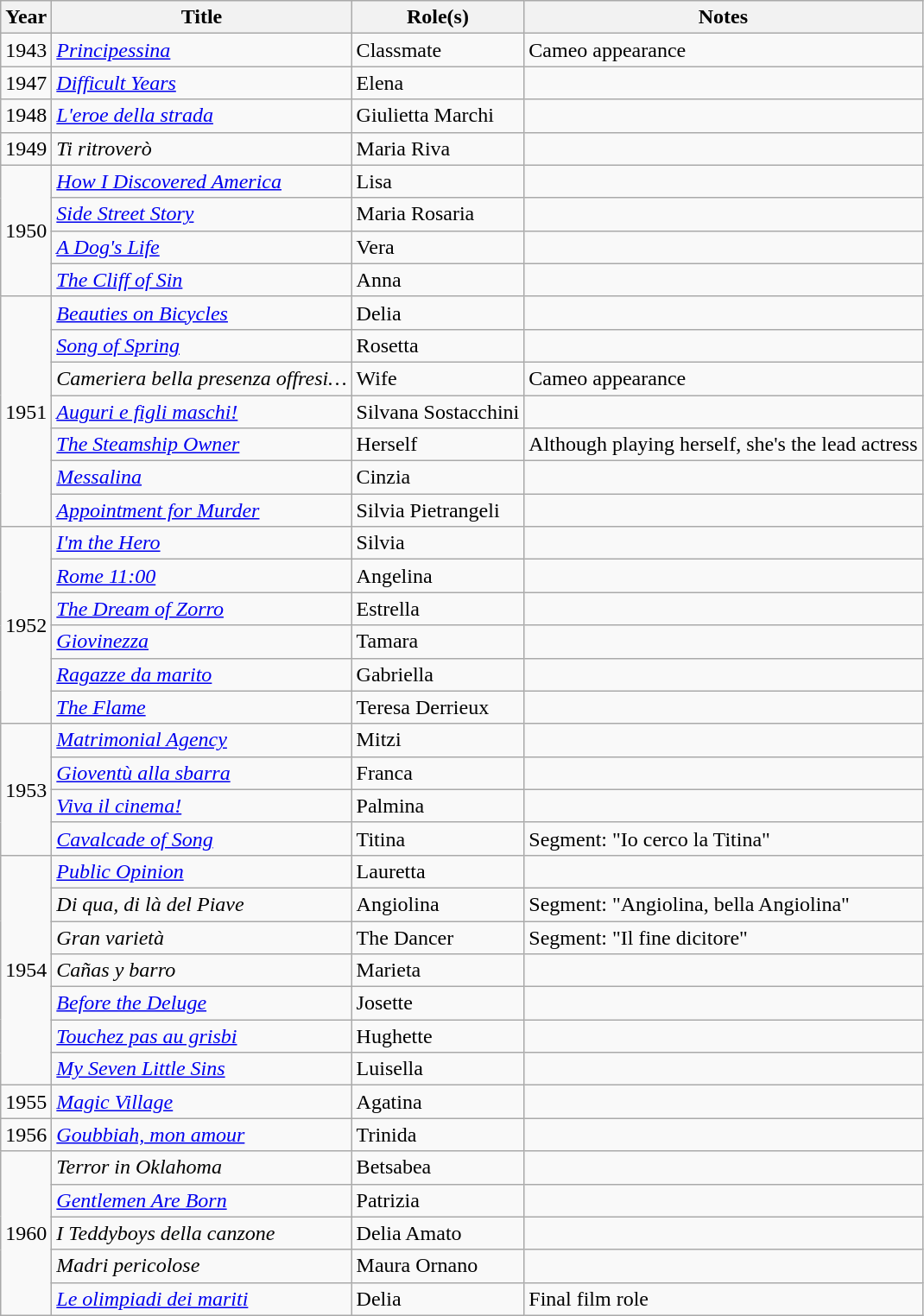<table class="wikitable plainrowheaders sortable">
<tr>
<th scope="col">Year</th>
<th scope="col">Title</th>
<th scope="col">Role(s)</th>
<th scope="col" class="unsortable">Notes</th>
</tr>
<tr>
<td>1943</td>
<td><em><a href='#'>Principessina</a></em></td>
<td>Classmate</td>
<td>Cameo appearance</td>
</tr>
<tr>
<td>1947</td>
<td><em><a href='#'>Difficult Years</a></em></td>
<td>Elena</td>
<td></td>
</tr>
<tr>
<td>1948</td>
<td><em><a href='#'>L'eroe della strada</a></em></td>
<td>Giulietta Marchi</td>
<td></td>
</tr>
<tr>
<td>1949</td>
<td><em>Ti ritroverò</em></td>
<td>Maria Riva</td>
<td></td>
</tr>
<tr>
<td rowspan="4">1950</td>
<td><em><a href='#'>How I Discovered America</a></em></td>
<td>Lisa</td>
<td></td>
</tr>
<tr>
<td><em><a href='#'>Side Street Story</a></em></td>
<td>Maria Rosaria</td>
<td></td>
</tr>
<tr>
<td><em><a href='#'>A Dog's Life</a></em></td>
<td>Vera</td>
<td></td>
</tr>
<tr>
<td><em><a href='#'>The Cliff of Sin</a></em></td>
<td>Anna</td>
<td></td>
</tr>
<tr>
<td rowspan="7">1951</td>
<td><em><a href='#'>Beauties on Bicycles</a></em></td>
<td>Delia</td>
<td></td>
</tr>
<tr>
<td><em><a href='#'>Song of Spring</a></em></td>
<td>Rosetta</td>
<td></td>
</tr>
<tr>
<td><em>Cameriera bella presenza offresi…</em></td>
<td>Wife</td>
<td>Cameo appearance</td>
</tr>
<tr>
<td><em><a href='#'>Auguri e figli maschi!</a></em></td>
<td>Silvana Sostacchini</td>
<td></td>
</tr>
<tr>
<td><em><a href='#'>The Steamship Owner</a></em></td>
<td>Herself</td>
<td>Although playing herself, she's the lead actress</td>
</tr>
<tr>
<td><em><a href='#'>Messalina</a></em></td>
<td>Cinzia</td>
<td></td>
</tr>
<tr>
<td><em><a href='#'>Appointment for Murder</a></em></td>
<td>Silvia Pietrangeli</td>
<td></td>
</tr>
<tr>
<td rowspan="6">1952</td>
<td><em><a href='#'>I'm the Hero</a></em></td>
<td>Silvia</td>
<td></td>
</tr>
<tr>
<td><em><a href='#'>Rome 11:00</a></em></td>
<td>Angelina</td>
<td></td>
</tr>
<tr>
<td><em><a href='#'>The Dream of Zorro</a></em></td>
<td>Estrella</td>
<td></td>
</tr>
<tr>
<td><em><a href='#'>Giovinezza</a></em></td>
<td>Tamara</td>
<td></td>
</tr>
<tr>
<td><em><a href='#'>Ragazze da marito</a></em></td>
<td>Gabriella</td>
<td></td>
</tr>
<tr>
<td><em><a href='#'>The Flame</a></em></td>
<td>Teresa Derrieux</td>
<td></td>
</tr>
<tr>
<td rowspan="4">1953</td>
<td><em><a href='#'>Matrimonial Agency</a></em></td>
<td>Mitzi</td>
<td></td>
</tr>
<tr>
<td><em><a href='#'>Gioventù alla sbarra</a></em></td>
<td>Franca</td>
<td></td>
</tr>
<tr>
<td><em><a href='#'>Viva il cinema!</a></em></td>
<td>Palmina</td>
<td></td>
</tr>
<tr>
<td><em><a href='#'>Cavalcade of Song</a></em></td>
<td>Titina</td>
<td>Segment: "Io cerco la Titina"</td>
</tr>
<tr>
<td rowspan="7">1954</td>
<td><em><a href='#'>Public Opinion</a></em></td>
<td>Lauretta</td>
<td></td>
</tr>
<tr>
<td><em>Di qua, di là del Piave</em></td>
<td>Angiolina</td>
<td>Segment: "Angiolina, bella Angiolina"</td>
</tr>
<tr>
<td><em>Gran varietà</em></td>
<td>The Dancer</td>
<td>Segment: "Il fine dicitore"</td>
</tr>
<tr>
<td><em>Cañas y barro</em></td>
<td>Marieta</td>
<td></td>
</tr>
<tr>
<td><em><a href='#'>Before the Deluge</a></em></td>
<td>Josette</td>
<td></td>
</tr>
<tr>
<td><em><a href='#'>Touchez pas au grisbi</a></em></td>
<td>Hughette</td>
<td></td>
</tr>
<tr>
<td><em><a href='#'>My Seven Little Sins</a></em></td>
<td>Luisella</td>
<td></td>
</tr>
<tr>
<td>1955</td>
<td><em><a href='#'>Magic Village</a></em></td>
<td>Agatina</td>
<td></td>
</tr>
<tr>
<td>1956</td>
<td><em><a href='#'>Goubbiah, mon amour</a></em></td>
<td>Trinida</td>
<td></td>
</tr>
<tr>
<td rowspan="5">1960</td>
<td><em>Terror in Oklahoma</em></td>
<td>Betsabea</td>
<td></td>
</tr>
<tr>
<td><em><a href='#'>Gentlemen Are Born</a></em></td>
<td>Patrizia</td>
<td></td>
</tr>
<tr>
<td><em>I Teddyboys della canzone</em></td>
<td>Delia Amato</td>
<td></td>
</tr>
<tr>
<td><em>Madri pericolose</em></td>
<td>Maura Ornano</td>
<td></td>
</tr>
<tr>
<td><em><a href='#'>Le olimpiadi dei mariti</a></em></td>
<td>Delia</td>
<td>Final film role</td>
</tr>
</table>
